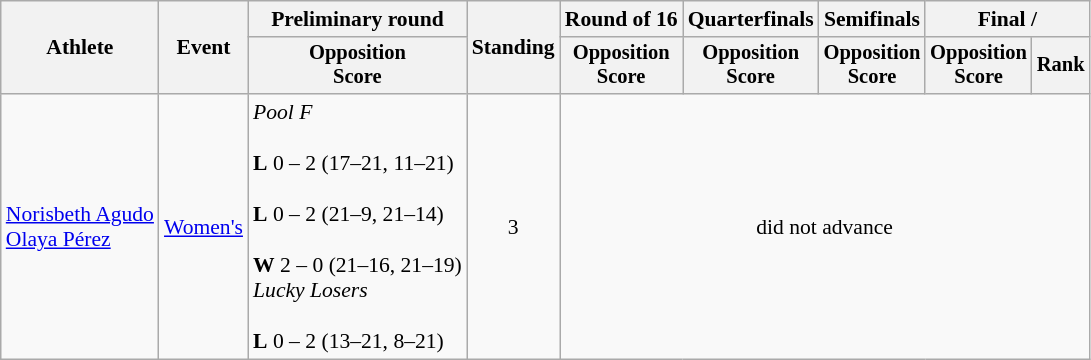<table class=wikitable style="font-size:90%">
<tr>
<th rowspan="2">Athlete</th>
<th rowspan="2">Event</th>
<th>Preliminary round</th>
<th rowspan="2">Standing</th>
<th>Round of 16</th>
<th>Quarterfinals</th>
<th>Semifinals</th>
<th colspan=2>Final / </th>
</tr>
<tr style="font-size:95%">
<th>Opposition<br>Score</th>
<th>Opposition<br>Score</th>
<th>Opposition<br>Score</th>
<th>Opposition<br>Score</th>
<th>Opposition<br>Score</th>
<th>Rank</th>
</tr>
<tr align=center>
<td align=left><a href='#'>Norisbeth Agudo</a><br><a href='#'>Olaya Pérez</a></td>
<td align=left><a href='#'>Women's</a></td>
<td align=left><em>Pool F</em><br><br><strong>L</strong> 0 – 2 (17–21, 11–21) <br><br><strong>L</strong> 0 – 2 (21–9, 21–14)<br><br><strong>W</strong> 2 – 0 (21–16, 21–19)<br><em>Lucky Losers</em><br><br><strong>L</strong> 0 – 2 (13–21, 8–21)</td>
<td>3</td>
<td colspan=5>did not advance</td>
</tr>
</table>
